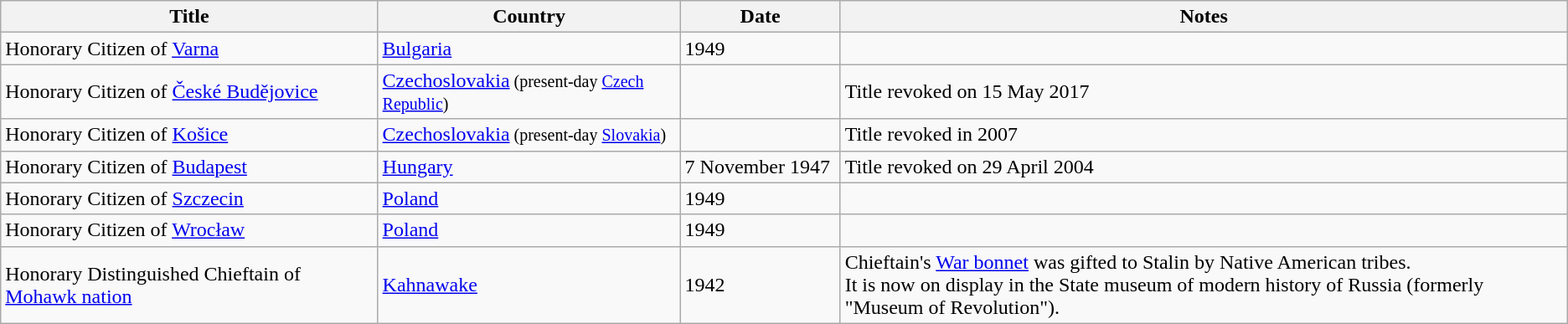<table class="wikitable">
<tr>
<th>Title</th>
<th>Country</th>
<th width=120>Date</th>
<th>Notes</th>
</tr>
<tr>
<td>Honorary Citizen of <a href='#'>Varna</a></td>
<td><a href='#'>Bulgaria</a></td>
<td>1949</td>
<td></td>
</tr>
<tr>
<td>Honorary Citizen of <a href='#'>České Budějovice</a></td>
<td><a href='#'>Czechoslovakia</a><small> (present-day <a href='#'>Czech Republic</a>)</small></td>
<td></td>
<td>Title revoked on 15 May 2017</td>
</tr>
<tr>
<td>Honorary Citizen of <a href='#'>Košice</a></td>
<td><a href='#'>Czechoslovakia</a><small> (present-day <a href='#'>Slovakia</a>)</small></td>
<td></td>
<td>Title revoked in 2007</td>
</tr>
<tr>
<td>Honorary Citizen of <a href='#'>Budapest</a></td>
<td><a href='#'>Hungary</a></td>
<td>7 November 1947</td>
<td>Title revoked on 29 April 2004</td>
</tr>
<tr>
<td>Honorary Citizen of <a href='#'>Szczecin</a></td>
<td><a href='#'>Poland</a></td>
<td>1949</td>
<td></td>
</tr>
<tr>
<td>Honorary Citizen of <a href='#'>Wrocław</a></td>
<td><a href='#'>Poland</a></td>
<td>1949</td>
<td></td>
</tr>
<tr>
<td>Honorary Distinguished Chieftain of <a href='#'>Mohawk nation</a></td>
<td><a href='#'>Kahnawake</a></td>
<td>1942</td>
<td>Chieftain's <a href='#'>War bonnet</a> was gifted to Stalin by Native American tribes.<br>It is now on display in the State museum of modern history of Russia (formerly "Museum of Revolution").</td>
</tr>
</table>
